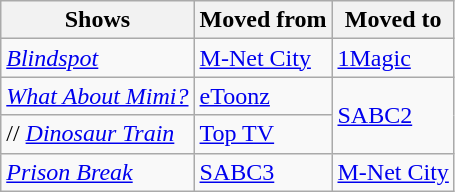<table class="wikitable">
<tr>
<th>Shows</th>
<th>Moved from</th>
<th>Moved to</th>
</tr>
<tr>
<td> <em><a href='#'>Blindspot</a></em></td>
<td><a href='#'>M-Net City</a></td>
<td><a href='#'>1Magic</a></td>
</tr>
<tr>
<td> <em><a href='#'>What About Mimi?</a></em></td>
<td><a href='#'>eToonz</a></td>
<td rowspan=2><a href='#'>SABC2</a></td>
</tr>
<tr>
<td>// <em><a href='#'>Dinosaur Train</a></em></td>
<td><a href='#'>Top TV</a></td>
</tr>
<tr>
<td> <em><a href='#'>Prison Break</a></em></td>
<td><a href='#'>SABC3</a></td>
<td><a href='#'>M-Net City</a></td>
</tr>
</table>
